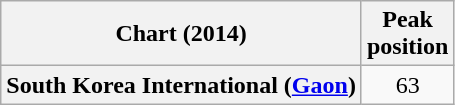<table class="wikitable plainrowheaders" style="text-align:center;">
<tr>
<th>Chart (2014)</th>
<th>Peak<br>position</th>
</tr>
<tr>
<th scope="row">South Korea International (<a href='#'>Gaon</a>)</th>
<td>63</td>
</tr>
</table>
